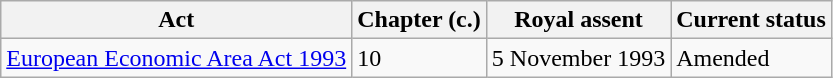<table class="wikitable sortable">
<tr>
<th>Act</th>
<th>Chapter (c.)</th>
<th>Royal assent</th>
<th>Current status</th>
</tr>
<tr>
<td><a href='#'>European Economic Area Act 1993</a></td>
<td>10</td>
<td>5 November 1993</td>
<td>Amended</td>
</tr>
</table>
